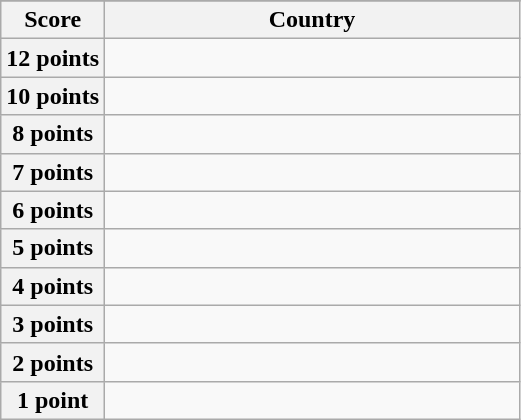<table class="wikitable">
<tr>
</tr>
<tr>
<th scope="col" width="20%">Score</th>
<th scope="col">Country</th>
</tr>
<tr>
<th scope="row">12 points</th>
<td></td>
</tr>
<tr>
<th scope="row">10 points</th>
<td></td>
</tr>
<tr>
<th scope="row">8 points</th>
<td></td>
</tr>
<tr>
<th scope="row">7 points</th>
<td></td>
</tr>
<tr>
<th scope="row">6 points</th>
<td></td>
</tr>
<tr>
<th scope="row">5 points</th>
<td></td>
</tr>
<tr>
<th scope="row">4 points</th>
<td></td>
</tr>
<tr>
<th scope="row">3 points</th>
<td></td>
</tr>
<tr>
<th scope="row">2 points</th>
<td></td>
</tr>
<tr>
<th scope="row">1 point</th>
<td></td>
</tr>
</table>
